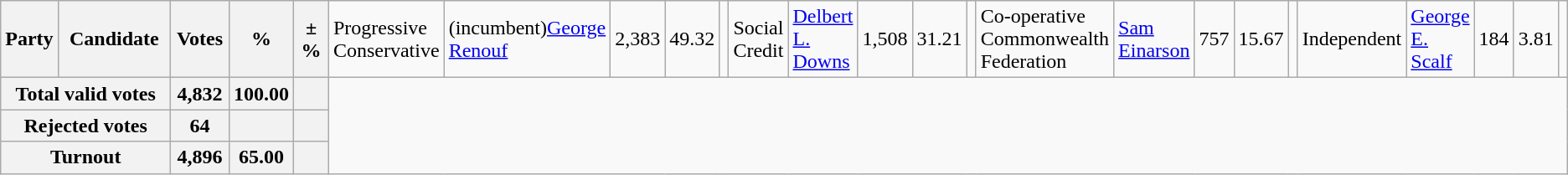<table class="wikitable">
<tr>
<th colspan=2 style="width: 130px">Party</th>
<th style="width: 130px">Candidate</th>
<th style="width: 50px">Votes</th>
<th style="width: 40px">%</th>
<th style="width: 40px">±%<br></th>
<td>Progressive Conservative</td>
<td>(incumbent)<a href='#'>George Renouf</a></td>
<td align="right">2,383</td>
<td align="right">49.32</td>
<td align="right"><br></td>
<td>Social Credit</td>
<td><a href='#'>Delbert L. Downs</a></td>
<td align="right">1,508</td>
<td align="right">31.21</td>
<td align="right"><br></td>
<td>Co-operative Commonwealth Federation</td>
<td><a href='#'>Sam Einarson</a></td>
<td align="right">757</td>
<td align="right">15.67</td>
<td align="right"><br></td>
<td>Independent</td>
<td><a href='#'>George E. Scalf</a></td>
<td align="right">184</td>
<td align="right">3.81</td>
<td align="right"></td>
</tr>
<tr bgcolor="white">
<th align="right" colspan=3>Total valid votes</th>
<th align="right">4,832</th>
<th align="right">100.00</th>
<th align="right"></th>
</tr>
<tr bgcolor="white">
<th align="right" colspan=3>Rejected votes</th>
<th align="right">64</th>
<th align="right"></th>
<th align="right"></th>
</tr>
<tr bgcolor="white">
<th align="right" colspan=3>Turnout</th>
<th align="right">4,896</th>
<th align="right">65.00</th>
<th align="right"></th>
</tr>
</table>
